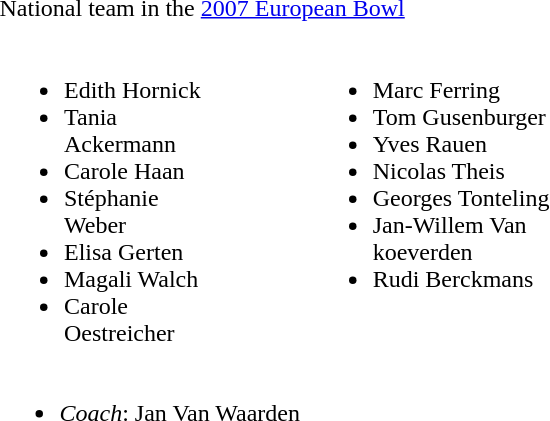<table>
<tr>
<td width="400" style="margin: 0 0 0 0" valig=top><br>National team in the <a href='#'>2007 European Bowl</a><table>
<tr>
<td valign="top"><br><ul><li>Edith Hornick</li><li>Tania Ackermann</li><li>Carole Haan</li><li>Stéphanie Weber</li><li>Elisa Gerten</li><li>Magali Walch</li><li>Carole Oestreicher</li></ul></td>
<td width="50"> </td>
<td valign="top"><br><ul><li>Marc Ferring</li><li>Tom Gusenburger</li><li>Yves Rauen</li><li>Nicolas Theis</li><li>Georges Tonteling</li><li>Jan-Willem Van koeverden</li><li>Rudi Berckmans</li></ul></td>
</tr>
</table>
<ul><li><em>Coach</em>: Jan Van Waarden</li></ul></td>
</tr>
</table>
